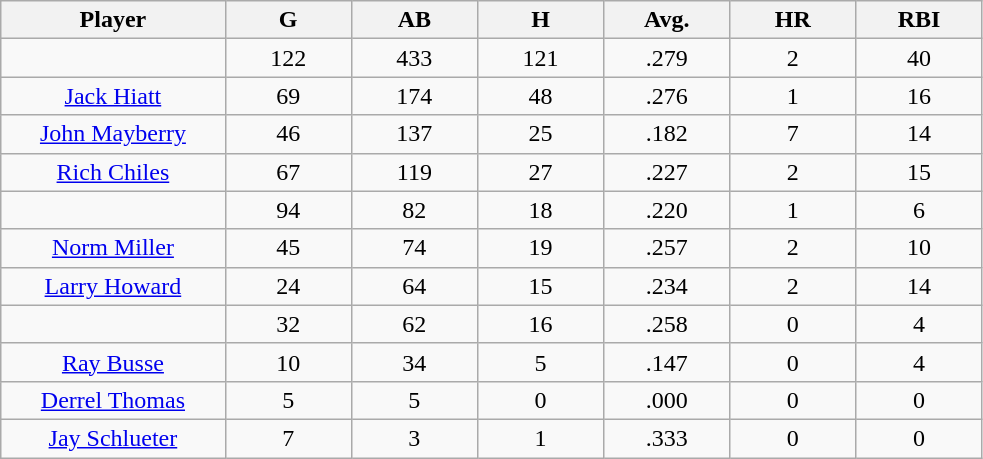<table class="wikitable sortable">
<tr>
<th bgcolor="#DDDDFF" width="16%">Player</th>
<th bgcolor="#DDDDFF" width="9%">G</th>
<th bgcolor="#DDDDFF" width="9%">AB</th>
<th bgcolor="#DDDDFF" width="9%">H</th>
<th bgcolor="#DDDDFF" width="9%">Avg.</th>
<th bgcolor="#DDDDFF" width="9%">HR</th>
<th bgcolor="#DDDDFF" width="9%">RBI</th>
</tr>
<tr align="center">
<td></td>
<td>122</td>
<td>433</td>
<td>121</td>
<td>.279</td>
<td>2</td>
<td>40</td>
</tr>
<tr align="center">
<td><a href='#'>Jack Hiatt</a></td>
<td>69</td>
<td>174</td>
<td>48</td>
<td>.276</td>
<td>1</td>
<td>16</td>
</tr>
<tr align=center>
<td><a href='#'>John Mayberry</a></td>
<td>46</td>
<td>137</td>
<td>25</td>
<td>.182</td>
<td>7</td>
<td>14</td>
</tr>
<tr align=center>
<td><a href='#'>Rich Chiles</a></td>
<td>67</td>
<td>119</td>
<td>27</td>
<td>.227</td>
<td>2</td>
<td>15</td>
</tr>
<tr align=center>
<td></td>
<td>94</td>
<td>82</td>
<td>18</td>
<td>.220</td>
<td>1</td>
<td>6</td>
</tr>
<tr align="center">
<td><a href='#'>Norm Miller</a></td>
<td>45</td>
<td>74</td>
<td>19</td>
<td>.257</td>
<td>2</td>
<td>10</td>
</tr>
<tr align=center>
<td><a href='#'>Larry Howard</a></td>
<td>24</td>
<td>64</td>
<td>15</td>
<td>.234</td>
<td>2</td>
<td>14</td>
</tr>
<tr align=center>
<td></td>
<td>32</td>
<td>62</td>
<td>16</td>
<td>.258</td>
<td>0</td>
<td>4</td>
</tr>
<tr align="center">
<td><a href='#'>Ray Busse</a></td>
<td>10</td>
<td>34</td>
<td>5</td>
<td>.147</td>
<td>0</td>
<td>4</td>
</tr>
<tr align=center>
<td><a href='#'>Derrel Thomas</a></td>
<td>5</td>
<td>5</td>
<td>0</td>
<td>.000</td>
<td>0</td>
<td>0</td>
</tr>
<tr align=center>
<td><a href='#'>Jay Schlueter</a></td>
<td>7</td>
<td>3</td>
<td>1</td>
<td>.333</td>
<td>0</td>
<td>0</td>
</tr>
</table>
